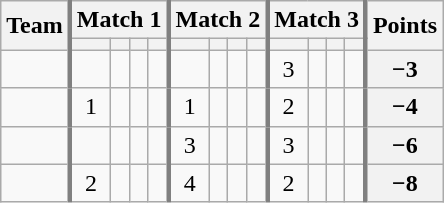<table class="wikitable sortable" style="text-align:center">
<tr>
<th rowspan=2>Team</th>
<th colspan=4 style="border-left:3px solid gray">Match 1</th>
<th colspan=4 style="border-left:3px solid gray">Match 2</th>
<th colspan=4 style="border-left:3px solid gray">Match 3</th>
<th rowspan=2 style="border-left:3px solid gray">Points</th>
</tr>
<tr>
<th style="border-left:3px solid gray"></th>
<th></th>
<th></th>
<th></th>
<th style="border-left:3px solid gray"></th>
<th></th>
<th></th>
<th></th>
<th style="border-left:3px solid gray"></th>
<th></th>
<th></th>
<th></th>
</tr>
<tr>
<td align=left></td>
<td style="border-left:3px solid gray"></td>
<td></td>
<td></td>
<td></td>
<td style="border-left:3px solid gray"></td>
<td></td>
<td></td>
<td></td>
<td style="border-left:3px solid gray">3</td>
<td></td>
<td></td>
<td></td>
<th style="border-left:3px solid gray">−3</th>
</tr>
<tr>
<td align=left></td>
<td style="border-left:3px solid gray">1</td>
<td></td>
<td></td>
<td></td>
<td style="border-left:3px solid gray">1</td>
<td></td>
<td></td>
<td></td>
<td style="border-left:3px solid gray">2</td>
<td></td>
<td></td>
<td></td>
<th style="border-left:3px solid gray">−4</th>
</tr>
<tr>
<td align=left></td>
<td style="border-left:3px solid gray"></td>
<td></td>
<td></td>
<td></td>
<td style="border-left:3px solid gray">3</td>
<td></td>
<td></td>
<td></td>
<td style="border-left:3px solid gray">3</td>
<td></td>
<td></td>
<td></td>
<th style="border-left:3px solid gray">−6</th>
</tr>
<tr>
<td align=left></td>
<td style="border-left:3px solid gray">2</td>
<td></td>
<td></td>
<td></td>
<td style="border-left:3px solid gray">4</td>
<td></td>
<td></td>
<td></td>
<td style="border-left:3px solid gray">2</td>
<td></td>
<td></td>
<td></td>
<th style="border-left:3px solid gray">−8</th>
</tr>
</table>
